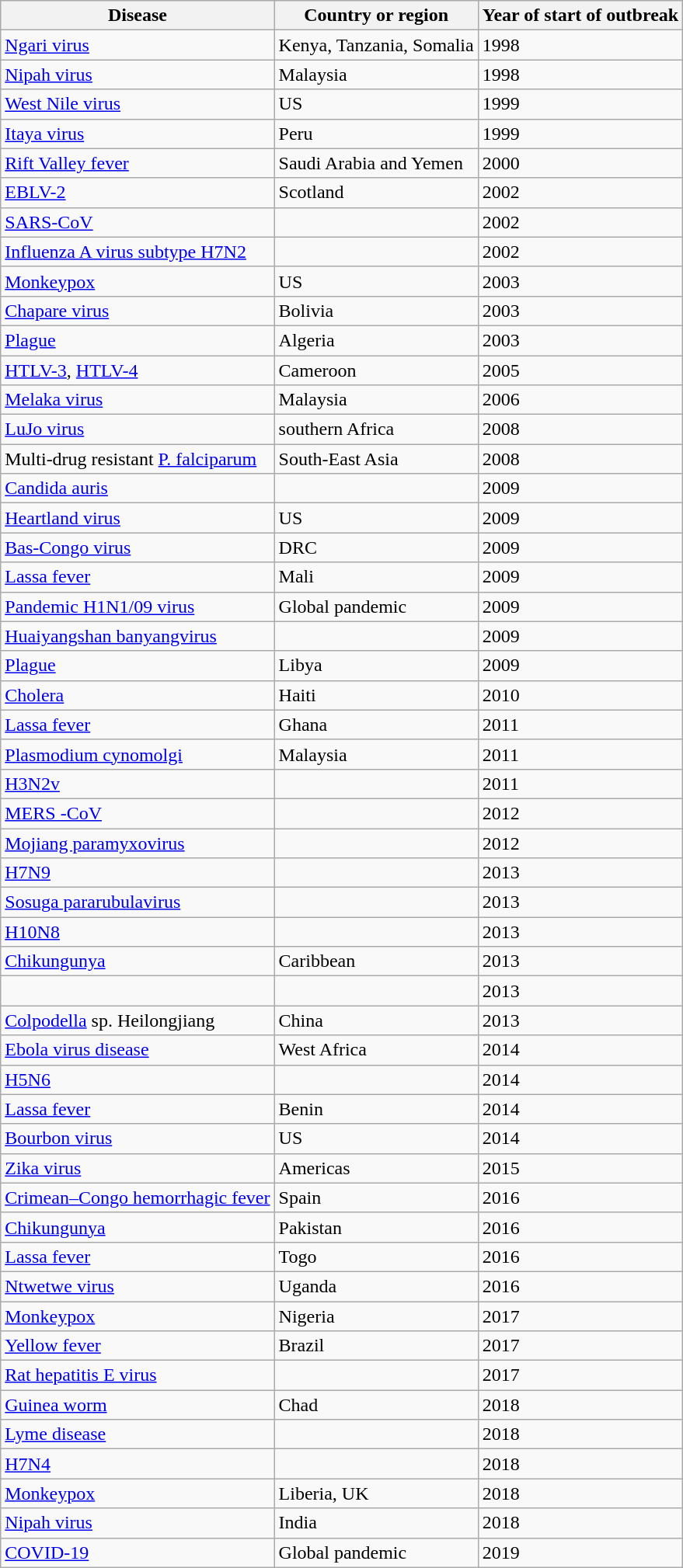<table class="wikitable"sortable mw-datatable" style="text-align:left">
<tr>
<th>Disease</th>
<th>Country or region</th>
<th>Year of start of outbreak</th>
</tr>
<tr>
<td><a href='#'>Ngari virus</a></td>
<td>Kenya, Tanzania, Somalia</td>
<td>1998</td>
</tr>
<tr>
<td><a href='#'>Nipah virus</a></td>
<td>Malaysia</td>
<td>1998</td>
</tr>
<tr>
<td><a href='#'>West Nile virus</a></td>
<td>US</td>
<td>1999</td>
</tr>
<tr>
<td><a href='#'>Itaya virus</a></td>
<td>Peru</td>
<td>1999</td>
</tr>
<tr>
<td><a href='#'>Rift Valley fever</a></td>
<td>Saudi Arabia and Yemen</td>
<td>2000</td>
</tr>
<tr>
<td><a href='#'>EBLV-2</a></td>
<td>Scotland</td>
<td>2002</td>
</tr>
<tr>
<td><a href='#'>SARS-CoV</a></td>
<td></td>
<td>2002</td>
</tr>
<tr>
<td><a href='#'>Influenza A virus subtype H7N2</a></td>
<td></td>
<td>2002</td>
</tr>
<tr>
<td><a href='#'>Monkeypox</a></td>
<td>US</td>
<td>2003</td>
</tr>
<tr>
<td><a href='#'>Chapare virus</a></td>
<td>Bolivia</td>
<td>2003</td>
</tr>
<tr>
<td><a href='#'>Plague</a></td>
<td>Algeria</td>
<td>2003</td>
</tr>
<tr>
<td><a href='#'>HTLV-3</a>, <a href='#'>HTLV-4</a></td>
<td>Cameroon</td>
<td>2005</td>
</tr>
<tr>
<td><a href='#'>Melaka virus</a></td>
<td>Malaysia</td>
<td>2006</td>
</tr>
<tr>
<td><a href='#'>LuJo virus</a></td>
<td>southern Africa</td>
<td>2008</td>
</tr>
<tr>
<td>Multi-drug resistant <a href='#'>P. falciparum</a></td>
<td>South-East Asia</td>
<td>2008</td>
</tr>
<tr>
<td><a href='#'>Candida auris</a></td>
<td></td>
<td>2009</td>
</tr>
<tr>
<td><a href='#'>Heartland virus</a></td>
<td>US</td>
<td>2009</td>
</tr>
<tr>
<td><a href='#'>Bas-Congo virus</a></td>
<td>DRC</td>
<td>2009</td>
</tr>
<tr>
<td><a href='#'>Lassa fever</a></td>
<td>Mali</td>
<td>2009</td>
</tr>
<tr>
<td><a href='#'>Pandemic H1N1/09 virus</a></td>
<td>Global pandemic</td>
<td>2009</td>
</tr>
<tr>
<td><a href='#'>Huaiyangshan banyangvirus</a></td>
<td></td>
<td>2009</td>
</tr>
<tr>
<td><a href='#'>Plague</a></td>
<td>Libya</td>
<td>2009</td>
</tr>
<tr>
<td><a href='#'>Cholera</a></td>
<td>Haiti</td>
<td>2010</td>
</tr>
<tr>
<td><a href='#'>Lassa fever</a></td>
<td>Ghana</td>
<td>2011</td>
</tr>
<tr>
<td><a href='#'>Plasmodium cynomolgi</a></td>
<td>Malaysia</td>
<td>2011</td>
</tr>
<tr>
<td><a href='#'>H3N2v</a></td>
<td></td>
<td>2011</td>
</tr>
<tr>
<td><a href='#'>MERS -CoV</a></td>
<td></td>
<td>2012</td>
</tr>
<tr>
<td><a href='#'>Mojiang paramyxovirus</a></td>
<td></td>
<td>2012</td>
</tr>
<tr>
<td><a href='#'>H7N9</a></td>
<td></td>
<td>2013</td>
</tr>
<tr>
<td><a href='#'>Sosuga pararubulavirus</a></td>
<td></td>
<td>2013</td>
</tr>
<tr>
<td><a href='#'>H10N8</a></td>
<td></td>
<td>2013</td>
</tr>
<tr>
<td><a href='#'>Chikungunya</a></td>
<td>Caribbean</td>
<td>2013</td>
</tr>
<tr>
<td></td>
<td></td>
<td>2013</td>
</tr>
<tr>
<td><a href='#'>Colpodella</a> sp. Heilongjiang</td>
<td>China</td>
<td>2013</td>
</tr>
<tr>
<td><a href='#'>Ebola virus disease</a></td>
<td>West Africa</td>
<td>2014</td>
</tr>
<tr>
<td><a href='#'>H5N6</a></td>
<td></td>
<td>2014</td>
</tr>
<tr>
<td><a href='#'>Lassa fever</a></td>
<td>Benin</td>
<td>2014</td>
</tr>
<tr>
<td><a href='#'>Bourbon virus</a></td>
<td>US</td>
<td>2014</td>
</tr>
<tr>
<td><a href='#'>Zika virus</a></td>
<td>Americas</td>
<td>2015</td>
</tr>
<tr>
<td><a href='#'>Crimean–Congo hemorrhagic fever</a></td>
<td>Spain</td>
<td>2016</td>
</tr>
<tr>
<td><a href='#'>Chikungunya</a></td>
<td>Pakistan</td>
<td>2016</td>
</tr>
<tr>
<td><a href='#'>Lassa fever</a></td>
<td>Togo</td>
<td>2016</td>
</tr>
<tr>
<td><a href='#'>Ntwetwe virus</a></td>
<td>Uganda</td>
<td>2016</td>
</tr>
<tr>
<td><a href='#'>Monkeypox</a></td>
<td>Nigeria</td>
<td>2017</td>
</tr>
<tr>
<td><a href='#'>Yellow fever</a></td>
<td>Brazil</td>
<td>2017</td>
</tr>
<tr>
<td><a href='#'>Rat hepatitis E virus</a></td>
<td></td>
<td>2017</td>
</tr>
<tr>
<td><a href='#'>Guinea worm</a></td>
<td>Chad</td>
<td>2018</td>
</tr>
<tr>
<td><a href='#'>Lyme disease</a></td>
<td></td>
<td>2018</td>
</tr>
<tr>
<td><a href='#'>H7N4</a></td>
<td></td>
<td>2018</td>
</tr>
<tr>
<td><a href='#'>Monkeypox</a></td>
<td>Liberia, UK</td>
<td>2018</td>
</tr>
<tr>
<td><a href='#'>Nipah virus</a></td>
<td>India</td>
<td>2018</td>
</tr>
<tr>
<td><a href='#'>COVID-19</a></td>
<td>Global pandemic</td>
<td>2019</td>
</tr>
</table>
